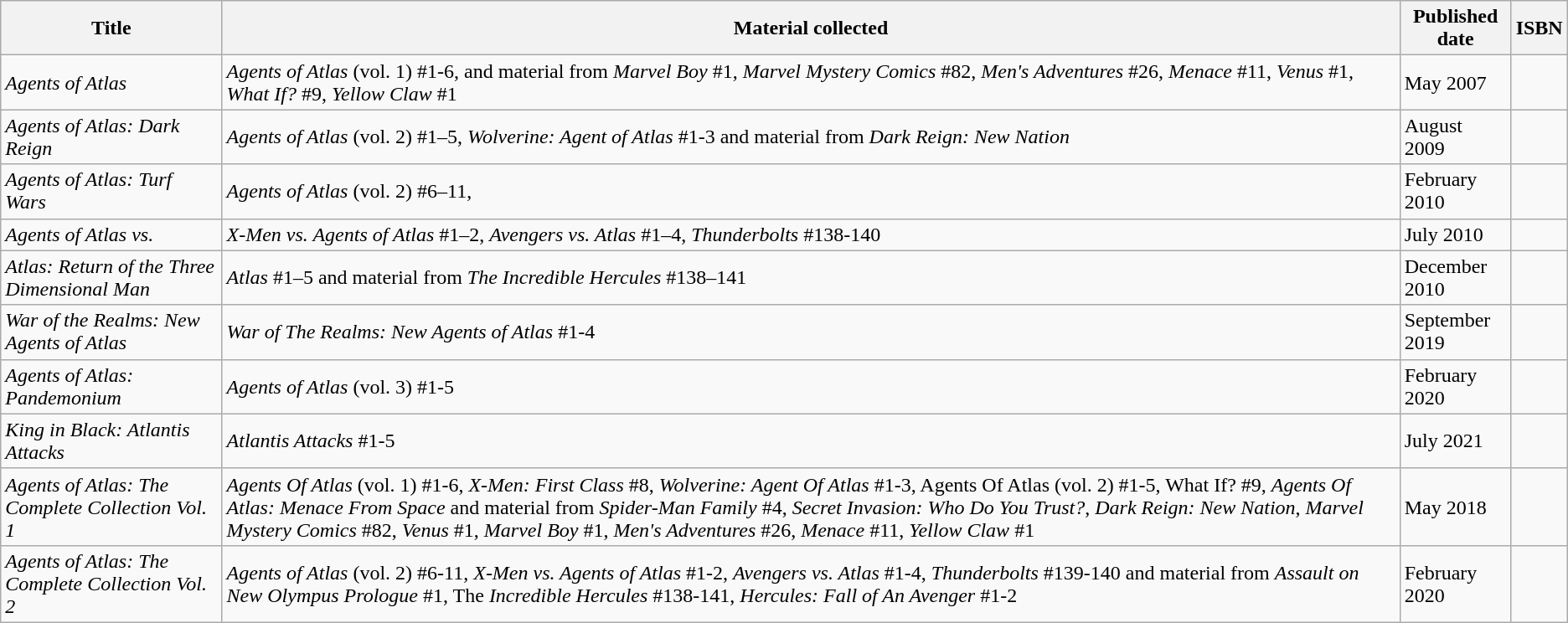<table class="wikitable">
<tr>
<th>Title</th>
<th>Material collected</th>
<th>Published date</th>
<th>ISBN</th>
</tr>
<tr>
<td><em>Agents of Atlas</em></td>
<td><em>Agents of Atlas</em> (vol. 1) #1-6, and material from <em>Marvel Boy</em> #1, <em>Marvel Mystery Comics</em> #82, <em>Men's Adventures</em> #26, <em>Menace</em> #11, <em>Venus</em> #1, <em>What If?</em> #9, <em>Yellow Claw</em> #1</td>
<td>May 2007</td>
<td></td>
</tr>
<tr>
<td><em>Agents of Atlas: Dark Reign</em></td>
<td><em>Agents of Atlas</em> (vol. 2) #1–5, <em>Wolverine: Agent of Atlas</em> #1-3 and material from <em>Dark Reign: New Nation</em></td>
<td>August 2009</td>
<td></td>
</tr>
<tr>
<td><em>Agents of Atlas: Turf Wars</em></td>
<td><em>Agents of Atlas</em> (vol. 2) #6–11,</td>
<td>February 2010</td>
<td></td>
</tr>
<tr>
<td><em>Agents of Atlas vs.</em></td>
<td><em>X-Men vs. Agents of Atlas</em> #1–2, <em>Avengers vs. Atlas</em> #1–4, <em>Thunderbolts</em> #138-140</td>
<td>July 2010</td>
<td></td>
</tr>
<tr>
<td><em>Atlas: Return of the Three Dimensional Man</em></td>
<td><em>Atlas</em> #1–5 and material from <em>The Incredible Hercules</em> #138–141</td>
<td>December 2010</td>
<td></td>
</tr>
<tr>
<td><em>War of the Realms: New Agents of Atlas</em></td>
<td><em>War of The Realms: New Agents of Atlas</em> #1-4</td>
<td>September 2019</td>
<td></td>
</tr>
<tr>
<td><em>Agents of Atlas: Pandemonium</em></td>
<td><em>Agents of Atlas</em> (vol. 3) #1-5</td>
<td>February 2020</td>
<td></td>
</tr>
<tr>
<td><em>King in Black: Atlantis Attacks</em></td>
<td><em>Atlantis Attacks</em> #1-5</td>
<td>July 2021</td>
<td></td>
</tr>
<tr>
<td><em>Agents of Atlas: The Complete Collection Vol. 1</em></td>
<td><em>Agents Of Atlas</em> (vol. 1) #1-6, <em>X-Men: First Class</em> #8, <em>Wolverine: Agent Of Atlas</em> #1-3, Agents Of Atlas (vol. 2) #1-5, What If? #9, <em>Agents Of Atlas: Menace From Space</em> and material from <em>Spider-Man Family</em> #4, <em>Secret Invasion: Who Do You Trust?</em>, <em>Dark Reign: New Nation</em>, <em>Marvel Mystery Comics</em> #82, <em>Venus</em> #1, <em>Marvel Boy</em> #1, <em>Men's Adventures</em> #26, <em>Menace</em> #11, <em>Yellow Claw</em> #1</td>
<td>May 2018</td>
<td></td>
</tr>
<tr>
<td><em>Agents of Atlas: The Complete Collection Vol. 2</em></td>
<td><em>Agents of Atlas</em> (vol. 2) #6-11, <em>X-Men vs. Agents of Atlas</em> #1-2, <em>Avengers vs. Atlas</em> #1-4, <em>Thunderbolts</em> #139-140 and material from <em>Assault on New Olympus Prologue</em> #1, The <em>Incredible Hercules</em> #138-141, <em>Hercules: Fall of An Avenger</em> #1-2</td>
<td>February 2020</td>
<td></td>
</tr>
</table>
